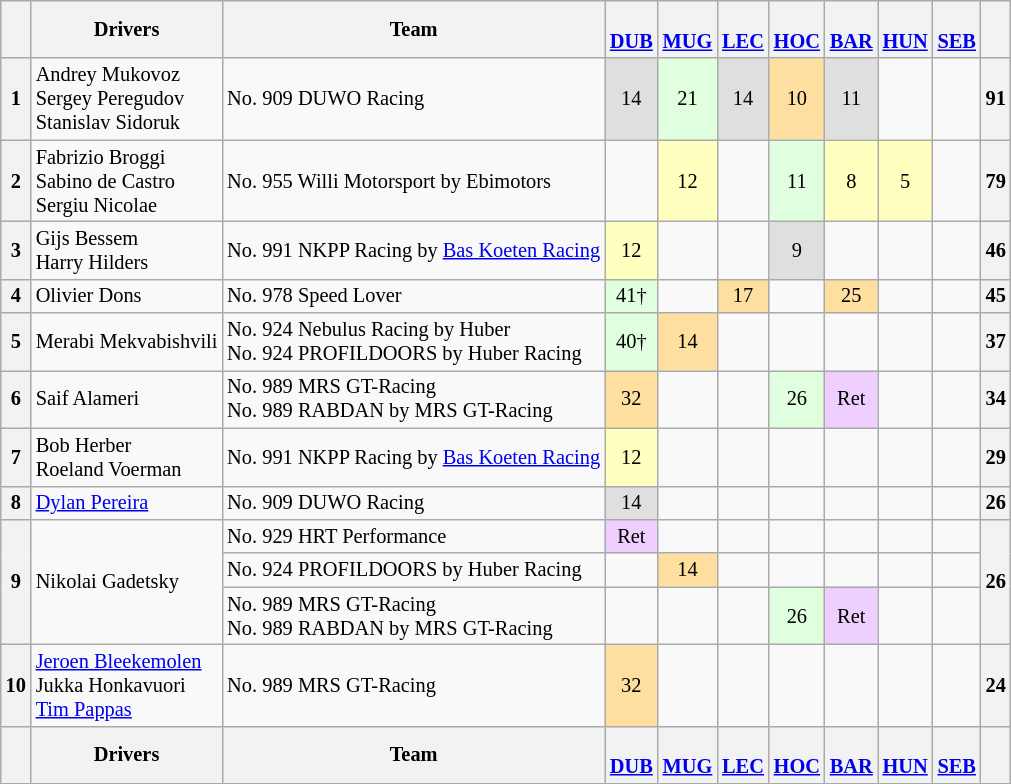<table align=left| class="wikitable" style="font-size: 85%; text-align: center;">
<tr valign="top">
<th valign=middle></th>
<th valign=middle>Drivers</th>
<th valign=middle>Team</th>
<th><br><a href='#'>DUB</a></th>
<th><br><a href='#'>MUG</a></th>
<th><br><a href='#'>LEC</a></th>
<th><br><a href='#'>HOC</a></th>
<th><br><a href='#'>BAR</a></th>
<th><br><a href='#'>HUN</a></th>
<th><br><a href='#'>SEB</a></th>
<th valign=middle>  </th>
</tr>
<tr>
<th>1</th>
<td align=left> Andrey Mukovoz<br> Sergey Peregudov<br> Stanislav Sidoruk</td>
<td align=left> No. 909 DUWO Racing</td>
<td style="background:#DFDFDF;">14</td>
<td style="background:#DFFFDF;">21</td>
<td style="background:#DFDFDF;">14</td>
<td style="background:#FFDF9F;">10</td>
<td style="background:#DFDFDF;">11</td>
<td></td>
<td></td>
<th>91</th>
</tr>
<tr>
<th>2</th>
<td align=left> Fabrizio Broggi<br> Sabino de Castro<br> Sergiu Nicolae</td>
<td align=left> No. 955 Willi Motorsport by Ebimotors</td>
<td></td>
<td style="background:#FFFFBF;">12</td>
<td></td>
<td style="background:#DFFFDF;">11</td>
<td style="background:#FFFFBF;">8</td>
<td style="background:#FFFFBF;">5</td>
<td></td>
<th>79</th>
</tr>
<tr>
<th>3</th>
<td align=left> Gijs Bessem<br> Harry Hilders</td>
<td align=left> No. 991 NKPP Racing by <a href='#'>Bas Koeten Racing</a></td>
<td style="background:#FFFFBF;">12</td>
<td></td>
<td></td>
<td style="background:#DFDFDF;">9</td>
<td></td>
<td></td>
<td></td>
<th>46</th>
</tr>
<tr>
<th>4</th>
<td align=left> Olivier Dons</td>
<td align=left> No. 978 Speed Lover</td>
<td style="background:#DFFFDF;">41†</td>
<td></td>
<td style="background:#FFDF9F;">17</td>
<td></td>
<td style="background:#FFDF9F;">25</td>
<td></td>
<td></td>
<th>45</th>
</tr>
<tr>
<th>5</th>
<td align=left> Merabi Mekvabishvili</td>
<td align=left> No. 924 Nebulus Racing by Huber<br> No. 924 PROFILDOORS by Huber Racing</td>
<td style="background:#DFFFDF;">40†</td>
<td style="background:#FFDF9F;">14</td>
<td></td>
<td></td>
<td></td>
<td></td>
<td></td>
<th>37</th>
</tr>
<tr>
<th>6</th>
<td align=left> Saif Alameri</td>
<td align=left> No. 989 MRS GT-Racing<br> No. 989 RABDAN by MRS GT-Racing</td>
<td style="background:#FFDF9F;">32</td>
<td></td>
<td></td>
<td style="background:#DFFFDF;">26</td>
<td style="background:#EFCFFF;">Ret</td>
<td></td>
<td></td>
<th>34</th>
</tr>
<tr>
<th>7</th>
<td align=left> Bob Herber<br> Roeland Voerman</td>
<td align=left> No. 991 NKPP Racing by <a href='#'>Bas Koeten Racing</a></td>
<td style="background:#FFFFBF;">12</td>
<td></td>
<td></td>
<td></td>
<td></td>
<td></td>
<td></td>
<th>29</th>
</tr>
<tr>
<th>8</th>
<td align=left> <a href='#'>Dylan Pereira</a></td>
<td align=left> No. 909 DUWO Racing</td>
<td style="background:#DFDFDF;">14</td>
<td></td>
<td></td>
<td></td>
<td></td>
<td></td>
<td></td>
<th>26</th>
</tr>
<tr>
<th rowspan=3>9</th>
<td rowspan=3 align=left> Nikolai Gadetsky</td>
<td align=left> No. 929 HRT Performance</td>
<td style="background:#EFCFFF;">Ret</td>
<td></td>
<td></td>
<td></td>
<td></td>
<td></td>
<td></td>
<th rowspan=3>26</th>
</tr>
<tr>
<td align=left> No. 924 PROFILDOORS by Huber Racing</td>
<td></td>
<td style="background:#FFDF9F;">14</td>
<td></td>
<td></td>
<td></td>
<td></td>
<td></td>
</tr>
<tr>
<td align=left> No. 989 MRS GT-Racing<br> No. 989 RABDAN by MRS GT-Racing</td>
<td></td>
<td></td>
<td></td>
<td style="background:#DFFFDF;">26</td>
<td style="background:#EFCFFF;">Ret</td>
<td></td>
<td></td>
</tr>
<tr>
<th>10</th>
<td align=left> <a href='#'>Jeroen Bleekemolen</a><br> Jukka Honkavuori<br> <a href='#'>Tim Pappas</a></td>
<td align=left> No. 989 MRS GT-Racing</td>
<td style="background:#FFDF9F;">32</td>
<td></td>
<td></td>
<td></td>
<td></td>
<td></td>
<td></td>
<th>24</th>
</tr>
<tr>
<th valign=middle></th>
<th valign=middle>Drivers</th>
<th valign=middle>Team</th>
<th><br><a href='#'>DUB</a></th>
<th><br><a href='#'>MUG</a></th>
<th><br><a href='#'>LEC</a></th>
<th><br><a href='#'>HOC</a></th>
<th><br><a href='#'>BAR</a></th>
<th><br><a href='#'>HUN</a></th>
<th><br><a href='#'>SEB</a></th>
<th valign=middle>  </th>
</tr>
</table>
